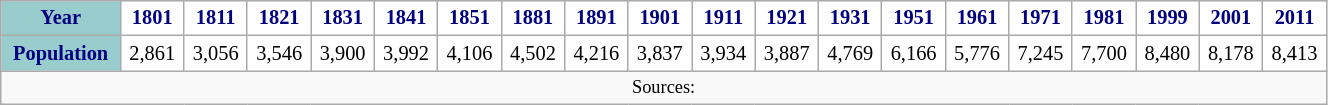<table class="wikitable" style="font-size:85%; width:70%; border:0; text-align:center; line-height:120%;">
<tr>
<th style="background:#9cc; color:navy; height:17px;">Year</th>
<th style="background:#fff; color:navy;">1801</th>
<th style="background:#fff; color:navy;">1811</th>
<th style="background:#fff; color:navy;">1821</th>
<th style="background:#fff; color:navy;">1831</th>
<th style="background:#fff; color:navy;">1841</th>
<th style="background:#fff; color:navy;">1851</th>
<th style="background:#fff; color:navy;">1881</th>
<th style="background:#fff; color:navy;">1891</th>
<th style="background:#fff; color:navy;">1901</th>
<th style="background:#fff; color:navy;">1911</th>
<th style="background:#fff; color:navy;">1921</th>
<th style="background:#fff; color:navy;">1931</th>
<th style="background:#fff; color:navy;">1951</th>
<th style="background:#fff; color:navy;">1961</th>
<th style="background:#fff; color:navy;">1971</th>
<th style="background:#fff; color:navy;">1981</th>
<th style="background:#fff; color:navy;">1999</th>
<th style="background:#fff; color:navy;">2001</th>
<th style="background:#fff; color:navy;">2011</th>
</tr>
<tr style="text-align:center;">
<th style="background:#9cc; color:navy; height:17px;">Population</th>
<td style="background:#fff; color:black;">2,861</td>
<td style="background:#fff; color:black;">3,056</td>
<td style="background:#fff; color:black;">3,546</td>
<td style="background:#fff; color:black;">3,900</td>
<td style="background:#fff; color:black;">3,992</td>
<td style="background:#fff; color:black;">4,106</td>
<td style="background:#fff; color:black;">4,502</td>
<td style="background:#fff; color:black;">4,216</td>
<td style="background:#fff; color:black;">3,837</td>
<td style="background:#fff; color:black;">3,934</td>
<td style="background:#fff; color:black;">3,887</td>
<td style="background:#fff; color:black;">4,769</td>
<td style="background:#fff; color:black;">6,166</td>
<td style="background:#fff; color:black;">5,776</td>
<td style="background:#fff; color:black;">7,245</td>
<td style="background:#fff; color:black;">7,700</td>
<td style="background:#fff; color:black;">8,480</td>
<td style="background:#fff; color:black;">8,178</td>
<td style="background:#fff; color:black;">8,413</td>
</tr>
<tr>
<td colspan="20" style="text-align:center;font-size:90%;">Sources:</td>
</tr>
</table>
